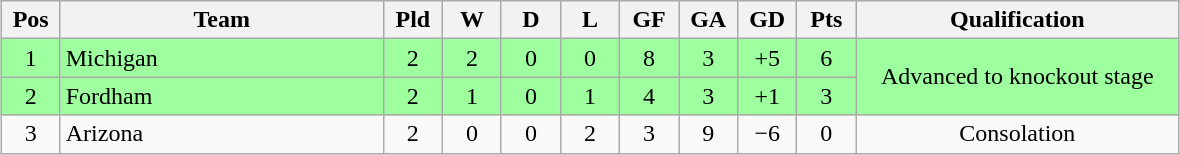<table class="wikitable" style="text-align:center; margin: 1em auto">
<tr>
<th style=width:2em>Pos</th>
<th style=width:13em>Team</th>
<th style=width:2em>Pld</th>
<th style=width:2em>W</th>
<th style=width:2em>D</th>
<th style=width:2em>L</th>
<th style=width:2em>GF</th>
<th style=width:2em>GA</th>
<th style=width:2em>GD</th>
<th style=width:2em>Pts</th>
<th style=width:13em>Qualification</th>
</tr>
<tr bgcolor="#9eff9e">
<td>1</td>
<td style="text-align:left">Michigan</td>
<td>2</td>
<td>2</td>
<td>0</td>
<td>0</td>
<td>8</td>
<td>3</td>
<td>+5</td>
<td>6</td>
<td rowspan="2">Advanced to knockout stage</td>
</tr>
<tr bgcolor="#9eff9e">
<td>2</td>
<td style="text-align:left">Fordham</td>
<td>2</td>
<td>1</td>
<td>0</td>
<td>1</td>
<td>4</td>
<td>3</td>
<td>+1</td>
<td>3</td>
</tr>
<tr>
<td>3</td>
<td style="text-align:left">Arizona</td>
<td>2</td>
<td>0</td>
<td>0</td>
<td>2</td>
<td>3</td>
<td>9</td>
<td>−6</td>
<td>0</td>
<td>Consolation</td>
</tr>
</table>
